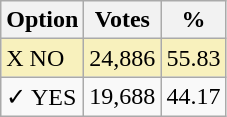<table class="wikitable">
<tr>
<th>Option</th>
<th>Votes</th>
<th>%</th>
</tr>
<tr>
<td style=background:#f8f1bd>X NO</td>
<td style=background:#f8f1bd>24,886</td>
<td style=background:#f8f1bd>55.83</td>
</tr>
<tr>
<td>✓ YES</td>
<td>19,688</td>
<td>44.17</td>
</tr>
</table>
